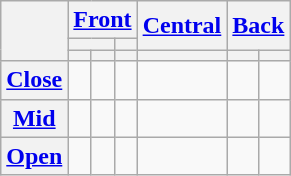<table class="wikitable" style="text-align: center;">
<tr>
<th rowspan="3"></th>
<th colspan="3"><a href='#'>Front</a></th>
<th rowspan="2"><a href='#'>Central</a></th>
<th rowspan="2" colspan="2"><a href='#'>Back</a></th>
</tr>
<tr>
<th colspan="2"></th>
<th></th>
</tr>
<tr>
<th></th>
<th></th>
<th></th>
<th></th>
<th></th>
<th></th>
</tr>
<tr>
<th><a href='#'>Close</a></th>
<td></td>
<td></td>
<td></td>
<td></td>
<td></td>
<td></td>
</tr>
<tr>
<th><a href='#'>Mid</a></th>
<td></td>
<td></td>
<td></td>
<td></td>
<td></td>
<td></td>
</tr>
<tr>
<th><a href='#'>Open</a></th>
<td></td>
<td></td>
<td></td>
<td></td>
<td></td>
<td></td>
</tr>
</table>
